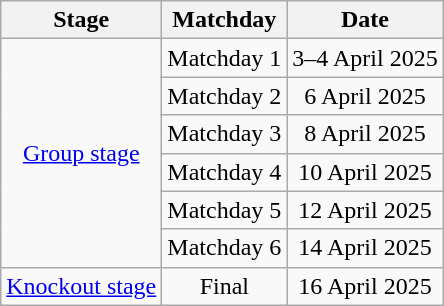<table class="wikitable" style="text-align:center">
<tr>
<th>Stage</th>
<th>Matchday</th>
<th>Date</th>
</tr>
<tr>
<td rowspan="6"><a href='#'>Group stage</a></td>
<td>Matchday 1</td>
<td>3–4 April 2025</td>
</tr>
<tr>
<td>Matchday 2</td>
<td>6 April 2025</td>
</tr>
<tr>
<td>Matchday 3</td>
<td>8 April 2025</td>
</tr>
<tr>
<td>Matchday 4</td>
<td>10 April 2025</td>
</tr>
<tr>
<td>Matchday 5</td>
<td>12 April 2025</td>
</tr>
<tr>
<td>Matchday 6</td>
<td>14 April 2025</td>
</tr>
<tr>
<td rowspan="1"><a href='#'>Knockout stage</a></td>
<td>Final</td>
<td>16 April 2025</td>
</tr>
</table>
